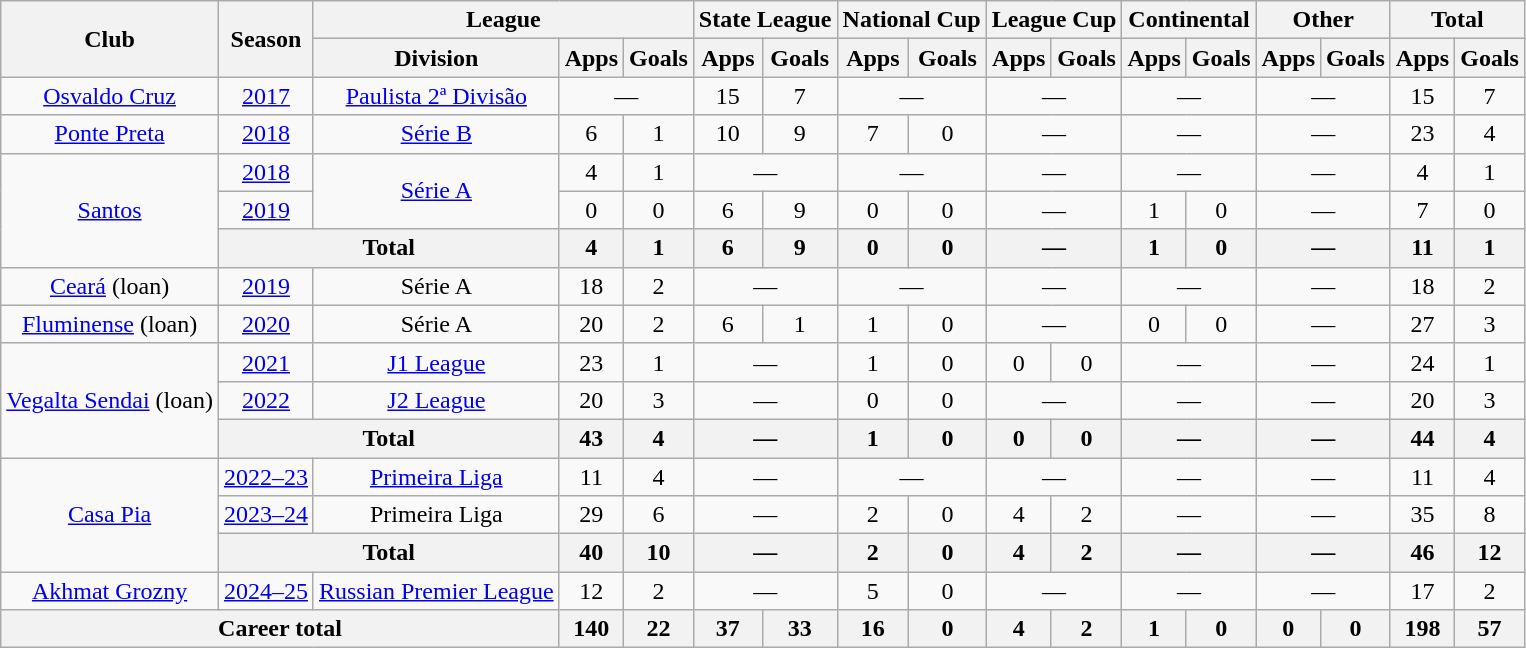<table class="wikitable" style="text-align: center;">
<tr>
<th rowspan="2">Club</th>
<th rowspan="2">Season</th>
<th colspan="3">League</th>
<th colspan="2">State League</th>
<th colspan="2">National Cup</th>
<th colspan="2">League Cup</th>
<th colspan="2">Continental</th>
<th colspan="2">Other</th>
<th colspan="2">Total</th>
</tr>
<tr>
<th>Division</th>
<th>Apps</th>
<th>Goals</th>
<th>Apps</th>
<th>Goals</th>
<th>Apps</th>
<th>Goals</th>
<th>Apps</th>
<th>Goals</th>
<th>Apps</th>
<th>Goals</th>
<th>Apps</th>
<th>Goals</th>
<th>Apps</th>
<th>Goals</th>
</tr>
<tr>
<td valign="center"><a href='#'>Osvaldo Cruz</a></td>
<td><a href='#'>2017</a></td>
<td><a href='#'>Paulista 2ª Divisão</a></td>
<td colspan="2">—</td>
<td>15</td>
<td>7</td>
<td colspan="2">—</td>
<td colspan="2">—</td>
<td colspan="2">—</td>
<td colspan="2">—</td>
<td>15</td>
<td>7</td>
</tr>
<tr>
<td valign="center"><a href='#'>Ponte Preta</a></td>
<td><a href='#'>2018</a></td>
<td><a href='#'>Série B</a></td>
<td>6</td>
<td>1</td>
<td>10</td>
<td>9</td>
<td>7</td>
<td>0</td>
<td colspan="2">—</td>
<td colspan="2">—</td>
<td colspan="2">—</td>
<td>23</td>
<td>4</td>
</tr>
<tr>
<td rowspan="3" valign="center"><a href='#'>Santos</a></td>
<td><a href='#'>2018</a></td>
<td rowspan="2"><a href='#'>Série A</a></td>
<td>4</td>
<td>1</td>
<td colspan="2">—</td>
<td colspan="2">—</td>
<td colspan="2">—</td>
<td colspan="2">—</td>
<td colspan="2">—</td>
<td>4</td>
<td>1</td>
</tr>
<tr>
<td><a href='#'>2019</a></td>
<td>0</td>
<td>0</td>
<td>6</td>
<td>9</td>
<td>0</td>
<td>0</td>
<td colspan="2">—</td>
<td>1</td>
<td>0</td>
<td colspan="2">—</td>
<td>7</td>
<td>0</td>
</tr>
<tr>
<th colspan="2">Total</th>
<th>4</th>
<th>1</th>
<th>6</th>
<th>9</th>
<th>0</th>
<th>0</th>
<th colspan="2">—</th>
<th>1</th>
<th>0</th>
<th colspan="2">—</th>
<th>11</th>
<th>1</th>
</tr>
<tr>
<td valign="center"><a href='#'>Ceará</a> (loan)</td>
<td><a href='#'>2019</a></td>
<td>Série A</td>
<td>18</td>
<td>2</td>
<td colspan="2">—</td>
<td colspan="2">—</td>
<td colspan="2">—</td>
<td colspan="2">—</td>
<td colspan="2">—</td>
<td>18</td>
<td>2</td>
</tr>
<tr>
<td valign="center"><a href='#'>Fluminense</a> (loan)</td>
<td><a href='#'>2020</a></td>
<td>Série A</td>
<td>20</td>
<td>2</td>
<td>6</td>
<td>1</td>
<td>1</td>
<td>0</td>
<td colspan="2">—</td>
<td>0</td>
<td>0</td>
<td colspan="2">—</td>
<td>27</td>
<td>3</td>
</tr>
<tr>
<td rowspan="3" valign="center"><a href='#'>Vegalta Sendai</a> (loan)</td>
<td><a href='#'>2021</a></td>
<td><a href='#'>J1 League</a></td>
<td>23</td>
<td>1</td>
<td colspan="2">—</td>
<td>1</td>
<td>0</td>
<td>0</td>
<td>0</td>
<td colspan="2">—</td>
<td colspan="2">—</td>
<td>24</td>
<td>1</td>
</tr>
<tr>
<td><a href='#'>2022</a></td>
<td><a href='#'>J2 League</a></td>
<td>20</td>
<td>3</td>
<td colspan="2">—</td>
<td>0</td>
<td>0</td>
<td colspan="2">—</td>
<td colspan="2">—</td>
<td colspan="2">—</td>
<td>20</td>
<td>3</td>
</tr>
<tr>
<th colspan="2">Total</th>
<th>43</th>
<th>4</th>
<th colspan="2">—</th>
<th>1</th>
<th>0</th>
<th>0</th>
<th>0</th>
<th colspan="2">—</th>
<th colspan="2">—</th>
<th>44</th>
<th>4</th>
</tr>
<tr>
<td rowspan="3"><a href='#'>Casa Pia</a></td>
<td><a href='#'>2022–23</a></td>
<td><a href='#'>Primeira Liga</a></td>
<td>11</td>
<td>4</td>
<td colspan="2">—</td>
<td colspan="2">—</td>
<td colspan="2">—</td>
<td colspan="2">—</td>
<td colspan="2">—</td>
<td>11</td>
<td>4</td>
</tr>
<tr>
<td><a href='#'>2023–24</a></td>
<td>Primeira Liga</td>
<td>29</td>
<td>6</td>
<td colspan="2">—</td>
<td>2</td>
<td>0</td>
<td>4</td>
<td>2</td>
<td colspan="2">—</td>
<td colspan="2">—</td>
<td>35</td>
<td>8</td>
</tr>
<tr>
<th colspan="2">Total</th>
<th>40</th>
<th>10</th>
<th colspan="2">—</th>
<th>2</th>
<th>0</th>
<th>4</th>
<th>2</th>
<th colspan="2">—</th>
<th colspan="2">—</th>
<th>46</th>
<th>12</th>
</tr>
<tr>
<td><a href='#'>Akhmat Grozny</a></td>
<td><a href='#'>2024–25</a></td>
<td><a href='#'>Russian Premier League</a></td>
<td>12</td>
<td>2</td>
<td colspan="2">—</td>
<td>5</td>
<td>0</td>
<td colspan="2">—</td>
<td colspan="2">—</td>
<td colspan="2">—</td>
<td>17</td>
<td>2</td>
</tr>
<tr>
<th colspan="3"><strong>Career total</strong></th>
<th>140</th>
<th>22</th>
<th>37</th>
<th>33</th>
<th>16</th>
<th>0</th>
<th>4</th>
<th>2</th>
<th>1</th>
<th>0</th>
<th>0</th>
<th>0</th>
<th>198</th>
<th>57</th>
</tr>
</table>
